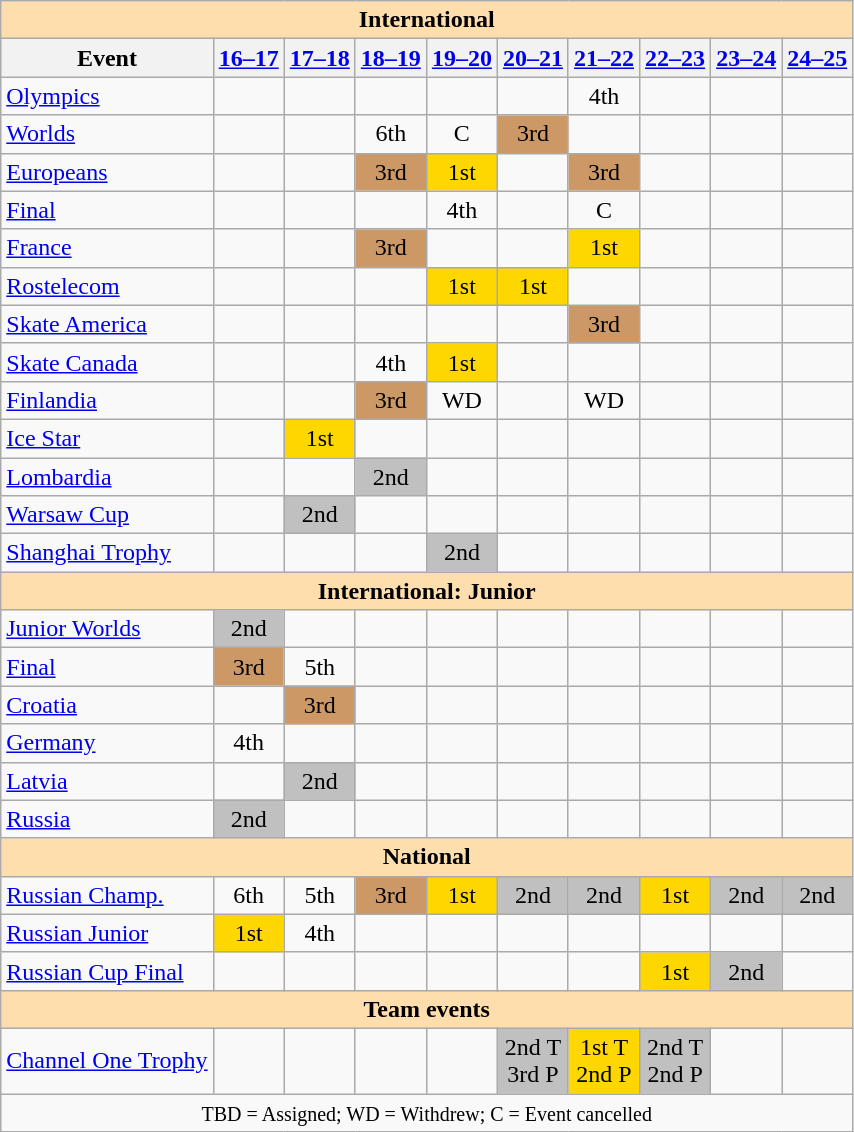<table class="wikitable" style="text-align:center">
<tr>
<th colspan="10" style="background-color: #ffdead; " align="center">International</th>
</tr>
<tr>
<th>Event</th>
<th><a href='#'>16–17</a></th>
<th><a href='#'>17–18</a></th>
<th><a href='#'>18–19</a></th>
<th><a href='#'>19–20</a></th>
<th><a href='#'>20–21</a></th>
<th><a href='#'>21–22</a></th>
<th><a href='#'>22–23</a></th>
<th><a href='#'>23–24</a></th>
<th><a href='#'>24–25</a></th>
</tr>
<tr>
<td align=left><a href='#'>Olympics</a></td>
<td></td>
<td></td>
<td></td>
<td></td>
<td></td>
<td>4th</td>
<td></td>
<td></td>
<td></td>
</tr>
<tr>
<td align=left><a href='#'>Worlds</a></td>
<td></td>
<td></td>
<td>6th</td>
<td>C</td>
<td bgcolor=cc9966>3rd</td>
<td></td>
<td></td>
<td></td>
<td></td>
</tr>
<tr>
<td align=left><a href='#'>Europeans</a></td>
<td></td>
<td></td>
<td bgcolor=cc9966>3rd</td>
<td bgcolor=gold>1st</td>
<td></td>
<td bgcolor=cc9966>3rd</td>
<td></td>
<td></td>
<td></td>
</tr>
<tr>
<td align=left> <a href='#'>Final</a></td>
<td></td>
<td></td>
<td></td>
<td>4th</td>
<td></td>
<td>C</td>
<td></td>
<td></td>
<td></td>
</tr>
<tr>
<td align=left> <a href='#'>France</a></td>
<td></td>
<td></td>
<td bgcolor=cc9966>3rd</td>
<td></td>
<td></td>
<td bgcolor=gold>1st</td>
<td></td>
<td></td>
<td></td>
</tr>
<tr>
<td align=left> <a href='#'>Rostelecom</a></td>
<td></td>
<td></td>
<td></td>
<td bgcolor=gold>1st</td>
<td bgcolor=gold>1st</td>
<td></td>
<td></td>
<td></td>
<td></td>
</tr>
<tr>
<td align=left> <a href='#'>Skate America</a></td>
<td></td>
<td></td>
<td></td>
<td></td>
<td></td>
<td bgcolor=cc9966>3rd</td>
<td></td>
<td></td>
<td></td>
</tr>
<tr>
<td align=left> <a href='#'>Skate Canada</a></td>
<td></td>
<td></td>
<td>4th</td>
<td bgcolor="gold">1st</td>
<td></td>
<td></td>
<td></td>
<td></td>
<td></td>
</tr>
<tr>
<td align=left> <a href='#'>Finlandia</a></td>
<td></td>
<td></td>
<td bgcolor="cc9966">3rd</td>
<td>WD</td>
<td></td>
<td>WD</td>
<td></td>
<td></td>
<td></td>
</tr>
<tr>
<td align=left> <a href='#'>Ice Star</a></td>
<td></td>
<td bgcolor="gold">1st</td>
<td></td>
<td></td>
<td></td>
<td></td>
<td></td>
<td></td>
<td></td>
</tr>
<tr>
<td align=left> <a href='#'>Lombardia</a></td>
<td></td>
<td></td>
<td bgcolor="silver">2nd</td>
<td></td>
<td></td>
<td></td>
<td></td>
<td></td>
<td></td>
</tr>
<tr>
<td align=left> <a href='#'>Warsaw Cup</a></td>
<td></td>
<td bgcolor="silver">2nd</td>
<td></td>
<td></td>
<td></td>
<td></td>
<td></td>
<td></td>
<td></td>
</tr>
<tr>
<td align=left><a href='#'>Shanghai Trophy</a></td>
<td></td>
<td></td>
<td></td>
<td bgcolor="silver">2nd</td>
<td></td>
<td></td>
<td></td>
<td></td>
<td></td>
</tr>
<tr>
<th colspan="10" style="background-color: #ffdead; " align="center">International: Junior</th>
</tr>
<tr>
<td align=left><a href='#'>Junior Worlds</a></td>
<td bgcolor="silver">2nd</td>
<td></td>
<td></td>
<td></td>
<td></td>
<td></td>
<td></td>
<td></td>
<td></td>
</tr>
<tr>
<td align=left> <a href='#'>Final</a></td>
<td bgcolor="cc9966">3rd</td>
<td>5th</td>
<td></td>
<td></td>
<td></td>
<td></td>
<td></td>
<td></td>
<td></td>
</tr>
<tr>
<td align=left> <a href='#'>Croatia</a></td>
<td></td>
<td bgcolor="cc9966">3rd</td>
<td></td>
<td></td>
<td></td>
<td></td>
<td></td>
<td></td>
<td></td>
</tr>
<tr>
<td align=left> <a href='#'>Germany</a></td>
<td>4th</td>
<td></td>
<td></td>
<td></td>
<td></td>
<td></td>
<td></td>
<td></td>
<td></td>
</tr>
<tr>
<td align=left> <a href='#'>Latvia</a></td>
<td></td>
<td bgcolor="silver">2nd</td>
<td></td>
<td></td>
<td></td>
<td></td>
<td></td>
<td></td>
<td></td>
</tr>
<tr>
<td align=left> <a href='#'>Russia</a></td>
<td bgcolor="silver">2nd</td>
<td></td>
<td></td>
<td></td>
<td></td>
<td></td>
<td></td>
<td></td>
<td></td>
</tr>
<tr>
<th colspan="10" style="background-color: #ffdead; " align="center">National</th>
</tr>
<tr>
<td align=left><a href='#'>Russian Champ.</a></td>
<td>6th</td>
<td>5th</td>
<td bgcolor="cc9966">3rd</td>
<td bgcolor="gold">1st</td>
<td bgcolor="silver">2nd</td>
<td bgcolor="silver">2nd</td>
<td bgcolor=gold>1st</td>
<td bgcolor="silver">2nd</td>
<td bgcolor=silver>2nd</td>
</tr>
<tr>
<td align=left><a href='#'>Russian Junior</a></td>
<td bgcolor="gold">1st</td>
<td>4th</td>
<td></td>
<td></td>
<td></td>
<td></td>
<td></td>
<td></td>
<td></td>
</tr>
<tr>
<td align="left"><a href='#'>Russian Cup Final</a></td>
<td></td>
<td></td>
<td></td>
<td></td>
<td></td>
<td></td>
<td bgcolor=gold>1st</td>
<td bgcolor=silver>2nd</td>
<td></td>
</tr>
<tr>
<th colspan=10 style="background-color: #ffdead; " align="center">Team events</th>
</tr>
<tr>
<td align=left><a href='#'>Channel One Trophy</a></td>
<td></td>
<td></td>
<td></td>
<td></td>
<td bgcolor=silver>2nd T <br> 3rd P</td>
<td bgcolor=gold>1st T <br> 2nd P</td>
<td bgcolor=silver>2nd T <br> 2nd P</td>
<td></td>
</tr>
<tr>
<td colspan="10" align="center"><small> TBD = Assigned; WD = Withdrew; C = Event cancelled</small></td>
</tr>
</table>
